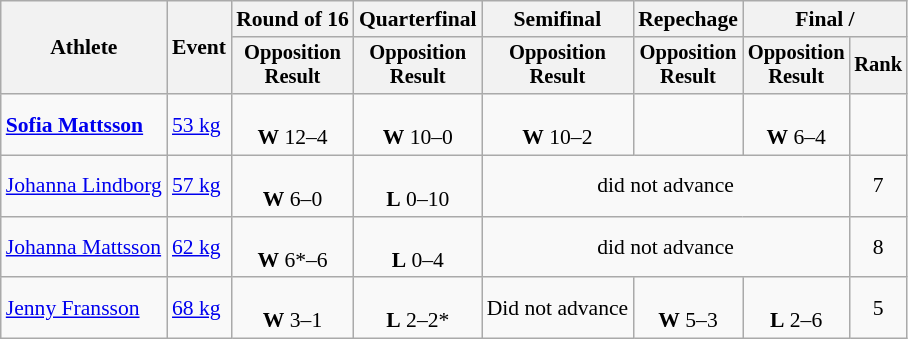<table class="wikitable" style="font-size:90%">
<tr>
<th rowspan="2">Athlete</th>
<th rowspan="2">Event</th>
<th>Round of 16</th>
<th>Quarterfinal</th>
<th>Semifinal</th>
<th>Repechage</th>
<th colspan=2>Final / </th>
</tr>
<tr style="font-size: 95%">
<th>Opposition<br>Result</th>
<th>Opposition<br>Result</th>
<th>Opposition<br>Result</th>
<th>Opposition<br>Result</th>
<th>Opposition<br>Result</th>
<th>Rank</th>
</tr>
<tr align=center>
<td align=left><strong><a href='#'>Sofia Mattsson</a></strong></td>
<td align=left><a href='#'>53 kg</a></td>
<td><br><strong>W</strong> 12–4</td>
<td><br><strong>W</strong> 10–0</td>
<td><br><strong>W</strong> 10–2</td>
<td></td>
<td><br><strong>W</strong> 6–4</td>
<td></td>
</tr>
<tr align=center>
<td align=left><a href='#'>Johanna Lindborg</a></td>
<td align=left><a href='#'>57 kg</a></td>
<td><br><strong>W</strong> 6–0</td>
<td><br><strong>L</strong> 0–10</td>
<td colspan=3>did not advance</td>
<td>7</td>
</tr>
<tr align=center>
<td align=left><a href='#'>Johanna Mattsson</a></td>
<td align=left><a href='#'>62 kg</a></td>
<td><br><strong>W</strong> 6*–6</td>
<td><br><strong>L</strong> 0–4</td>
<td colspan=3>did not advance</td>
<td>8</td>
</tr>
<tr align=center>
<td align=left><a href='#'>Jenny Fransson</a></td>
<td align=left><a href='#'>68 kg</a></td>
<td><br><strong>W</strong> 3–1</td>
<td><br><strong>L</strong> 2–2*</td>
<td>Did not advance</td>
<td><br><strong>W</strong> 5–3</td>
<td><br><strong>L</strong> 2–6</td>
<td>5</td>
</tr>
</table>
